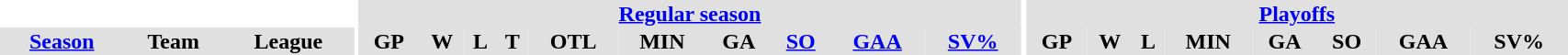<table border="0" cellpadding="1" cellspacing="0" style="text-align:center; width:90%">
<tr ALIGN="center" bgcolor="#e0e0e0">
<th align="center" colspan="3" bgcolor="#ffffff"></th>
<th align="center" rowspan="99" bgcolor="#ffffff"></th>
<th align="center" colspan="10" bgcolor="#e0e0e0"><a href='#'>Regular season</a></th>
<th align="center" rowspan="99" bgcolor="#ffffff"></th>
<th align="center" colspan="8" bgcolor="#e0e0e0"><a href='#'>Playoffs</a></th>
</tr>
<tr ALIGN="center" bgcolor="#e0e0e0">
<th><a href='#'>Season</a></th>
<th>Team</th>
<th>League</th>
<th>GP</th>
<th>W</th>
<th>L</th>
<th>T</th>
<th>OTL</th>
<th>MIN</th>
<th>GA</th>
<th><a href='#'>SO</a></th>
<th><a href='#'>GAA</a></th>
<th><a href='#'>SV%</a></th>
<th>GP</th>
<th>W</th>
<th>L</th>
<th>MIN</th>
<th>GA</th>
<th>SO</th>
<th>GAA</th>
<th>SV%</th>
</tr>
</table>
